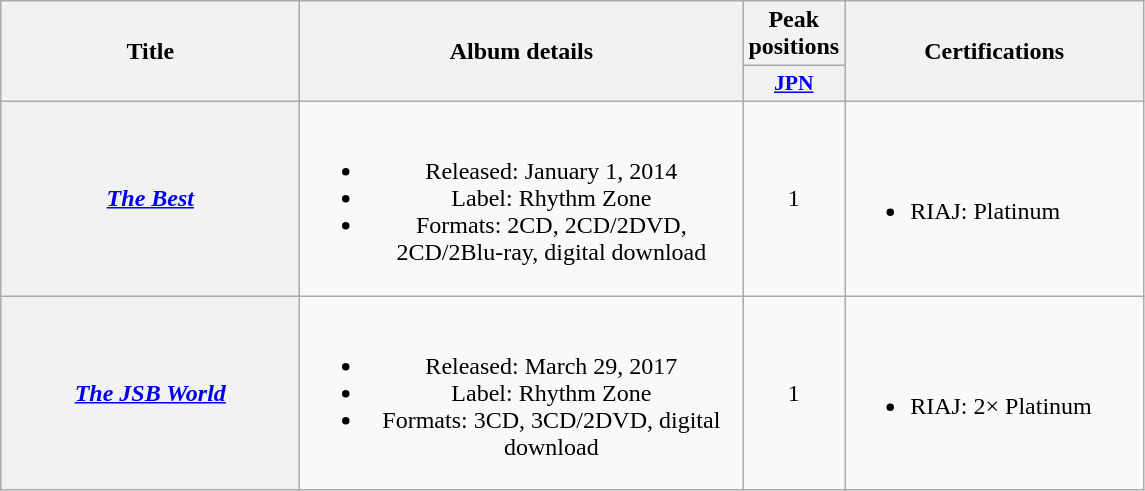<table class="wikitable plainrowheaders" style="text-align:center;">
<tr>
<th style="width:12em;" rowspan="2">Title</th>
<th style="width:18em;" rowspan="2">Album details</th>
<th colspan="1">Peak positions</th>
<th style="width:12em;" rowspan="2">Certifications</th>
</tr>
<tr>
<th scope="col" style="width:3em;font-size:90%;"><a href='#'>JPN</a><br></th>
</tr>
<tr>
<th scope="row"><em><a href='#'>The Best</a></em></th>
<td><br><ul><li>Released: January 1, 2014 </li><li>Label: Rhythm Zone</li><li>Formats: 2CD, 2CD/2DVD, 2CD/2Blu-ray, digital download</li></ul></td>
<td>1</td>
<td align="left"><br><ul><li>RIAJ: Platinum</li></ul></td>
</tr>
<tr>
<th scope="row"><em><a href='#'>The JSB World</a></em></th>
<td><br><ul><li>Released: March 29, 2017 </li><li>Label: Rhythm Zone</li><li>Formats: 3CD, 3CD/2DVD, digital download</li></ul></td>
<td>1</td>
<td align="left"><br><ul><li>RIAJ: 2× Platinum</li></ul></td>
</tr>
</table>
